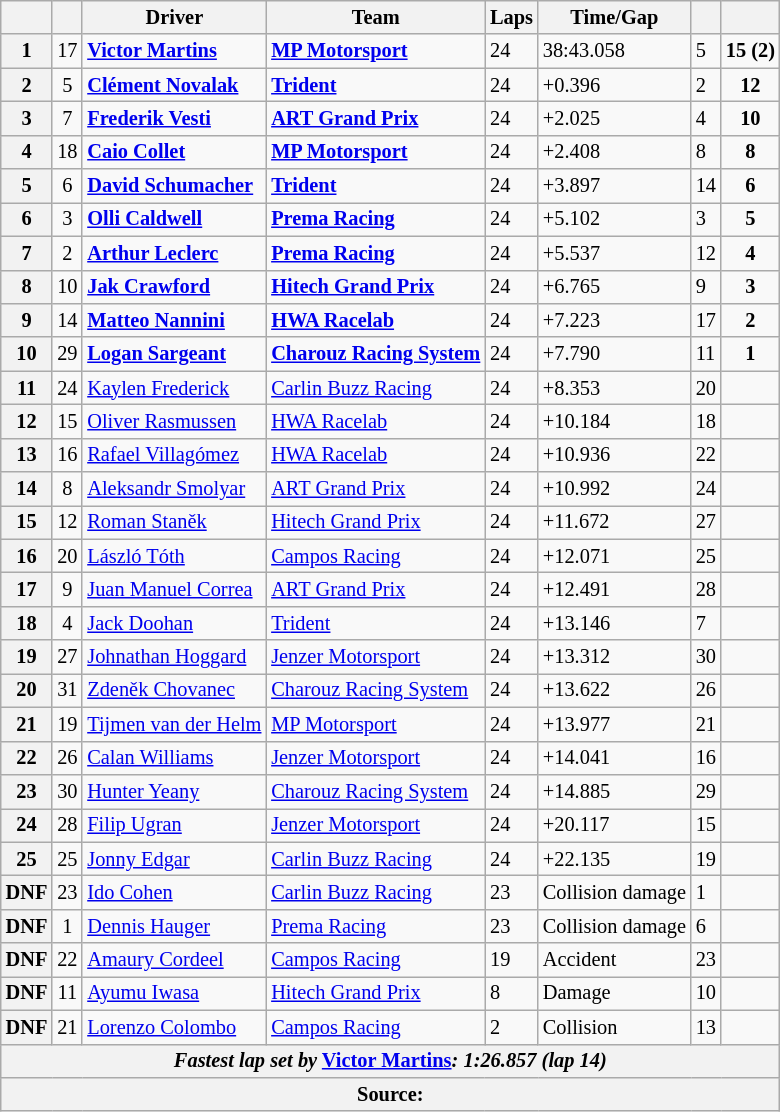<table class="wikitable" style="font-size:85%">
<tr>
<th></th>
<th></th>
<th>Driver</th>
<th>Team</th>
<th>Laps</th>
<th>Time/Gap</th>
<th></th>
<th></th>
</tr>
<tr>
<th>1</th>
<td align="center">17</td>
<td><strong> <a href='#'>Victor Martins</a></strong></td>
<td><strong><a href='#'>MP Motorsport</a></strong></td>
<td>24</td>
<td>38:43.058</td>
<td>5</td>
<td align="center"><strong>15 (2)</strong></td>
</tr>
<tr>
<th>2</th>
<td align="center">5</td>
<td><strong> <a href='#'>Clément Novalak</a></strong></td>
<td><a href='#'><strong>Trident</strong></a></td>
<td>24</td>
<td>+0.396</td>
<td>2</td>
<td align="center"><strong>12</strong></td>
</tr>
<tr>
<th>3</th>
<td align="center">7</td>
<td><strong> <a href='#'>Frederik Vesti</a></strong></td>
<td><strong><a href='#'>ART Grand Prix</a></strong></td>
<td>24</td>
<td>+2.025</td>
<td>4</td>
<td align="center"><strong>10</strong></td>
</tr>
<tr>
<th>4</th>
<td align="center">18</td>
<td><strong> <a href='#'>Caio Collet</a></strong></td>
<td><strong><a href='#'>MP Motorsport</a></strong></td>
<td>24</td>
<td>+2.408</td>
<td>8</td>
<td align="center"><strong>8</strong></td>
</tr>
<tr>
<th>5</th>
<td align="center">6</td>
<td><strong> <a href='#'>David Schumacher</a></strong></td>
<td><a href='#'><strong>Trident</strong></a></td>
<td>24</td>
<td>+3.897</td>
<td>14</td>
<td align="center"><strong>6</strong></td>
</tr>
<tr>
<th>6</th>
<td align="center">3</td>
<td><strong> <a href='#'>Olli Caldwell</a></strong></td>
<td><a href='#'><strong>Prema Racing</strong></a></td>
<td>24</td>
<td>+5.102</td>
<td>3</td>
<td align="center"><strong>5</strong></td>
</tr>
<tr>
<th>7</th>
<td align="center">2</td>
<td><strong> <a href='#'>Arthur Leclerc</a></strong></td>
<td><a href='#'><strong>Prema Racing</strong></a></td>
<td>24</td>
<td>+5.537</td>
<td>12</td>
<td align="center"><strong>4</strong></td>
</tr>
<tr>
<th>8</th>
<td align="center">10</td>
<td><strong> <a href='#'>Jak Crawford</a></strong></td>
<td><strong><a href='#'>Hitech Grand Prix</a></strong></td>
<td>24</td>
<td>+6.765</td>
<td>9</td>
<td align="center"><strong>3</strong></td>
</tr>
<tr>
<th>9</th>
<td align="center">14</td>
<td><strong> <a href='#'>Matteo Nannini</a></strong></td>
<td><a href='#'><strong>HWA Racelab</strong></a></td>
<td>24</td>
<td>+7.223</td>
<td>17</td>
<td align="center"><strong>2</strong></td>
</tr>
<tr>
<th>10</th>
<td align="center">29</td>
<td><strong> <a href='#'>Logan Sargeant</a></strong></td>
<td><strong><a href='#'>Charouz Racing System</a></strong></td>
<td>24</td>
<td>+7.790</td>
<td>11</td>
<td align="center"><strong>1</strong></td>
</tr>
<tr>
<th>11</th>
<td align="center">24</td>
<td> <a href='#'>Kaylen Frederick</a></td>
<td><a href='#'>Carlin Buzz Racing</a></td>
<td>24</td>
<td>+8.353</td>
<td>20</td>
<td align="center"></td>
</tr>
<tr>
<th>12</th>
<td align="center">15</td>
<td> <a href='#'>Oliver Rasmussen</a></td>
<td><a href='#'>HWA Racelab</a></td>
<td>24</td>
<td>+10.184</td>
<td>18</td>
<td align="center"></td>
</tr>
<tr>
<th>13</th>
<td align="center">16</td>
<td> <a href='#'>Rafael Villagómez</a></td>
<td><a href='#'>HWA Racelab</a></td>
<td>24</td>
<td>+10.936</td>
<td>22</td>
<td align="center"></td>
</tr>
<tr>
<th>14</th>
<td align="center">8</td>
<td> <a href='#'>Aleksandr Smolyar</a></td>
<td><a href='#'>ART Grand Prix</a></td>
<td>24</td>
<td>+10.992</td>
<td>24</td>
<td align="center"></td>
</tr>
<tr>
<th>15</th>
<td align="center">12</td>
<td> <a href='#'>Roman Staněk</a></td>
<td><a href='#'>Hitech Grand Prix</a></td>
<td>24</td>
<td>+11.672</td>
<td>27</td>
<td align="center"></td>
</tr>
<tr>
<th>16</th>
<td align="center">20</td>
<td> <a href='#'>László Tóth</a></td>
<td><a href='#'>Campos Racing</a></td>
<td>24</td>
<td>+12.071</td>
<td>25</td>
<td align="center"></td>
</tr>
<tr>
<th>17</th>
<td align="center">9</td>
<td> <a href='#'>Juan Manuel Correa</a></td>
<td><a href='#'>ART Grand Prix</a></td>
<td>24</td>
<td>+12.491</td>
<td>28</td>
<td align="center"></td>
</tr>
<tr>
<th>18</th>
<td align="center">4</td>
<td> <a href='#'>Jack Doohan</a></td>
<td><a href='#'>Trident</a></td>
<td>24</td>
<td>+13.146</td>
<td>7</td>
<td align="center"></td>
</tr>
<tr>
<th>19</th>
<td align="center">27</td>
<td> <a href='#'>Johnathan Hoggard</a></td>
<td><a href='#'>Jenzer Motorsport</a></td>
<td>24</td>
<td>+13.312</td>
<td>30</td>
<td></td>
</tr>
<tr>
<th>20</th>
<td align="center">31</td>
<td> <a href='#'>Zdeněk Chovanec</a></td>
<td><a href='#'>Charouz Racing System</a></td>
<td>24</td>
<td>+13.622</td>
<td>26</td>
<td align="center"></td>
</tr>
<tr>
<th>21</th>
<td align="center">19</td>
<td> <a href='#'>Tijmen van der Helm</a></td>
<td><a href='#'>MP Motorsport</a></td>
<td>24</td>
<td>+13.977</td>
<td>21</td>
<td align="center"></td>
</tr>
<tr>
<th>22</th>
<td align="center">26</td>
<td> <a href='#'>Calan Williams</a></td>
<td><a href='#'>Jenzer Motorsport</a></td>
<td>24</td>
<td>+14.041</td>
<td>16</td>
<td align="center"></td>
</tr>
<tr>
<th>23</th>
<td align="center">30</td>
<td> <a href='#'>Hunter Yeany</a></td>
<td><a href='#'>Charouz Racing System</a></td>
<td>24</td>
<td>+14.885</td>
<td>29</td>
<td align="center"></td>
</tr>
<tr>
<th>24</th>
<td align="center">28</td>
<td> <a href='#'>Filip Ugran</a></td>
<td><a href='#'>Jenzer Motorsport</a></td>
<td>24</td>
<td>+20.117</td>
<td>15</td>
<td align="center"></td>
</tr>
<tr>
<th>25</th>
<td align="center">25</td>
<td> <a href='#'>Jonny Edgar</a></td>
<td><a href='#'>Carlin Buzz Racing</a></td>
<td>24</td>
<td>+22.135</td>
<td>19</td>
<td align="center"></td>
</tr>
<tr>
<th>DNF</th>
<td align="center">23</td>
<td> <a href='#'>Ido Cohen</a></td>
<td><a href='#'>Carlin Buzz Racing</a></td>
<td>23</td>
<td>Collision damage</td>
<td>1</td>
<td align="center"></td>
</tr>
<tr>
<th>DNF</th>
<td align="center">1</td>
<td> <a href='#'>Dennis Hauger</a></td>
<td><a href='#'>Prema Racing</a></td>
<td>23</td>
<td>Collision damage</td>
<td>6</td>
<td align="center"></td>
</tr>
<tr>
<th>DNF</th>
<td align="center">22</td>
<td> <a href='#'>Amaury Cordeel</a></td>
<td><a href='#'>Campos Racing</a></td>
<td>19</td>
<td>Accident</td>
<td>23</td>
<td align="center"></td>
</tr>
<tr>
<th>DNF</th>
<td align="center">11</td>
<td> <a href='#'>Ayumu Iwasa</a></td>
<td><a href='#'>Hitech Grand Prix</a></td>
<td>8</td>
<td>Damage</td>
<td>10</td>
<td align="center"></td>
</tr>
<tr>
<th>DNF</th>
<td align="center">21</td>
<td> <a href='#'>Lorenzo Colombo</a></td>
<td><a href='#'>Campos Racing</a></td>
<td>2</td>
<td>Collision</td>
<td>13</td>
<td align="center"></td>
</tr>
<tr>
<th colspan="8"><em>Fastest lap set by</em>  <a href='#'>Victor Martins</a><em>: 1:26.857 (lap 14)</em></th>
</tr>
<tr>
<th colspan="8">Source:</th>
</tr>
</table>
